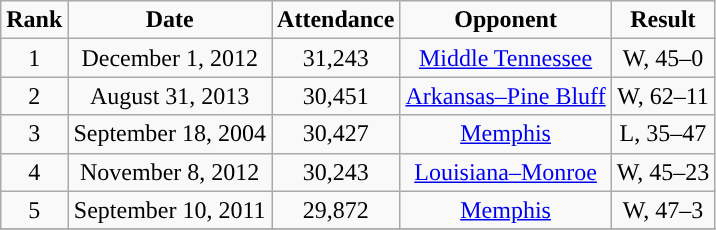<table class="wikitable" style="text-align:center">
<tr>
<td><strong>Rank</strong></td>
<td><strong>Date</strong></td>
<td><strong>Attendance</strong></td>
<td><strong>Opponent</strong></td>
<td><strong>Result</strong></td>
</tr>
<tr>
<td>1</td>
<td>December 1, 2012</td>
<td>31,243</td>
<td><a href='#'>Middle Tennessee</a></td>
<td>W, 45–0</td>
</tr>
<tr>
<td>2</td>
<td>August 31, 2013</td>
<td>30,451</td>
<td><a href='#'>Arkansas–Pine Bluff</a></td>
<td>W, 62–11</td>
</tr>
<tr>
<td>3</td>
<td>September 18, 2004</td>
<td>30,427</td>
<td><a href='#'>Memphis</a></td>
<td>L, 35–47</td>
</tr>
<tr>
<td>4</td>
<td>November 8, 2012</td>
<td>30,243</td>
<td><a href='#'>Louisiana–Monroe</a></td>
<td>W, 45–23</td>
</tr>
<tr>
<td>5</td>
<td>September 10, 2011</td>
<td>29,872</td>
<td><a href='#'>Memphis</a></td>
<td>W, 47–3</td>
</tr>
<tr>
</tr>
</table>
